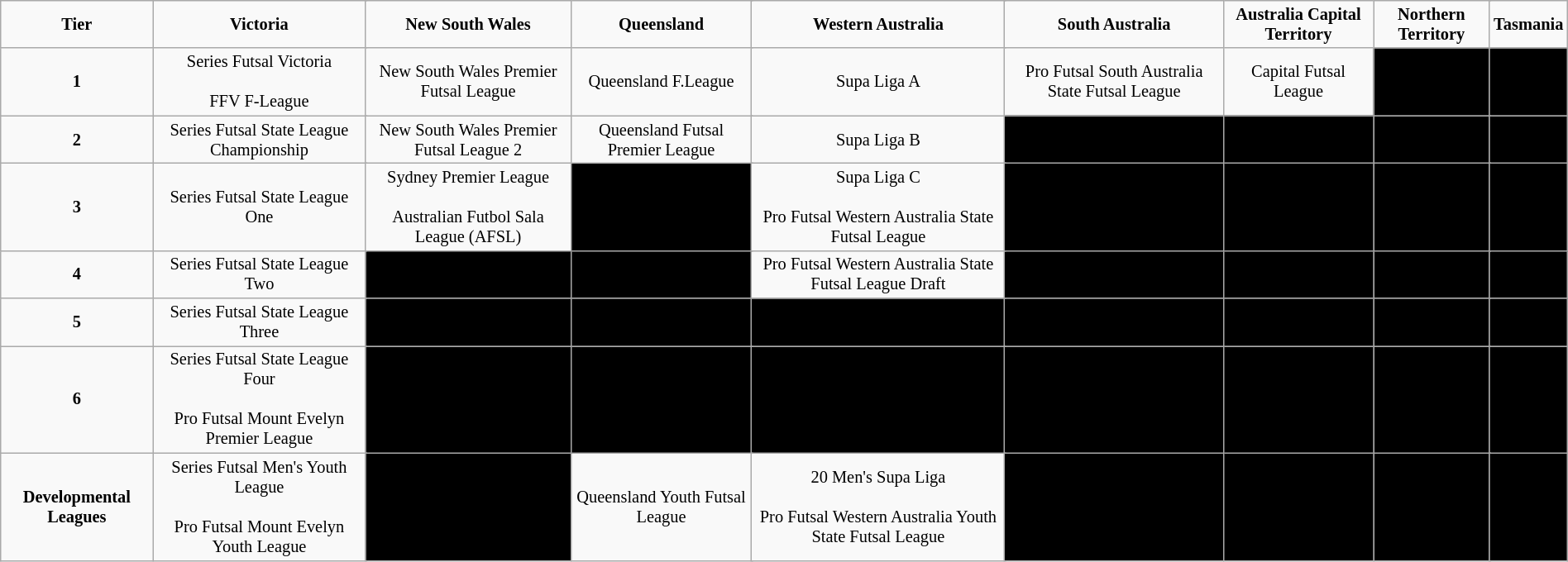<table class="wikitable" style="text-align: center; font-size: 85%;" width="100%;">
<tr>
<td><strong>Tier</strong></td>
<td colspan="13"><strong>Victoria</strong></td>
<td colspan="2"><strong>New South Wales</strong></td>
<td colspan="3"><strong>Queensland</strong></td>
<td colspan="4"><strong>Western Australia</strong></td>
<td colspan="5"><strong>South Australia</strong></td>
<td colspan="6"><strong>Australia Capital Territory</strong></td>
<td colspan="7"><strong>Northern Territory</strong></td>
<td colspan="8"><strong>Tasmania</strong></td>
</tr>
<tr>
<td><strong>1</strong></td>
<td colspan="13">Series Futsal Victoria <br> <br> FFV F-League</td>
<td colspan="2">New South Wales Premier Futsal League</td>
<td colspan="3">Queensland F.League</td>
<td colspan="4">Supa Liga A</td>
<td colspan="5">Pro Futsal South Australia State Futsal League</td>
<td colspan="6">Capital Futsal League</td>
<td colspan="7" ;" align="center" bgcolor="black"><small>Not Held</small></td>
<td colspan="8" ;" align="center" bgcolor="black"><small>Not Held</small></td>
</tr>
<tr>
<td><strong>2</strong></td>
<td colspan="13">Series Futsal State League Championship</td>
<td colspan="2">New South Wales Premier Futsal League 2</td>
<td colspan="3">Queensland Futsal Premier League</td>
<td colspan="4">Supa Liga B</td>
<td colspan="5" ;" align="center" bgcolor="black"><small>Not Held</small></td>
<td colspan="6" ;" align="center" bgcolor="black"><small>Not Held</small></td>
<td colspan="7" ;" align="center" bgcolor="black"><small>Not Held</small></td>
<td colspan="8" ;" align="center" bgcolor="black"><small>Not Held</small></td>
</tr>
<tr>
<td><strong>3</strong></td>
<td colspan="13">Series Futsal State League One</td>
<td colspan="2">Sydney Premier League <br> <br> Australian Futbol Sala League (AFSL)</td>
<td colspan="3" ;" align="center" bgcolor="black"><small>Not Held</small></td>
<td colspan="4">Supa Liga C <br> <br> Pro Futsal Western Australia State Futsal League</td>
<td colspan="5" ;" align="center" bgcolor="black"><small>Not Held</small></td>
<td colspan="6" ;" align="center" bgcolor="black"><small>Not Held</small></td>
<td colspan="7" ;" align="center" bgcolor="black"><small>Not Held</small></td>
<td colspan="8" ;" align="center" bgcolor="black"><small>Not Held</small></td>
</tr>
<tr>
<td><strong>4</strong></td>
<td colspan="13">Series Futsal State League Two</td>
<td colspan="2" ;" align="center" bgcolor="black"><small>Not Held</small></td>
<td colspan="3" ;" align="center" bgcolor="black"><small>Not Held</small></td>
<td colspan="4">Pro Futsal Western Australia State Futsal League Draft</td>
<td colspan="5" ;" align="center" bgcolor="black"><small>Not Held</small></td>
<td colspan="6" ;" align="center" bgcolor="black"><small>Not Held</small></td>
<td colspan="7" ;" align="center" bgcolor="black"><small>Not Held</small></td>
<td colspan="8" ;" align="center" bgcolor="black"><small>Not Held</small></td>
</tr>
<tr>
<td><strong>5</strong></td>
<td colspan="13">Series Futsal State League Three</td>
<td colspan="2" ;" align="center" bgcolor="black"><small>Not Held</small></td>
<td colspan="3" ;" align="center" bgcolor="black"><small>Not Held</small></td>
<td colspan="4" ;" align="center" bgcolor="black"><small>Not Held</small></td>
<td colspan="5" ;" align="center" bgcolor="black"><small>Not Held</small></td>
<td colspan="6" ;" align="center" bgcolor="black"><small>Not Held</small></td>
<td colspan="7" ;" align="center" bgcolor="black"><small>Not Held</small></td>
<td colspan="8" ;" align="center" bgcolor="black"><small>Not Held</small></td>
</tr>
<tr>
<td><strong>6</strong></td>
<td colspan="13">Series Futsal State League Four<em> <br> <br> </em>Pro Futsal Mount Evelyn Premier League</td>
<td colspan="2" ;" align="center" bgcolor="black"><small>Not Held</small></td>
<td colspan="3" ;" align="center" bgcolor="black"><small>Not Held</small></td>
<td colspan="4" ;" align="center" bgcolor="black"><small>Not Held</small></td>
<td colspan="5" ;" align="center" bgcolor="black"><small>Not Held</small></td>
<td colspan="6" ;" align="center" bgcolor="black"><small>Not Held</small></td>
<td colspan="7" ;" align="center" bgcolor="black"><small>Not Held</small></td>
<td colspan="8" ;" align="center" bgcolor="black"><small>Not Held</small></td>
</tr>
<tr>
<td><strong>Developmental Leagues</strong></td>
<td colspan="13">Series Futsal Men's Youth League <br> <br> Pro Futsal Mount Evelyn Youth League</td>
<td colspan="2" ;" align="center" bgcolor="black"><small>Not Held</small></td>
<td colspan="3">Queensland Youth Futsal League</td>
<td colspan="4">20 Men's Supa Liga <br> <br> Pro Futsal Western Australia Youth State Futsal League</td>
<td colspan="5" ;" align="center" bgcolor="black"><small>Not Held</small></td>
<td colspan="6" ;" align="center" bgcolor="black"><small>Not Held</small></td>
<td colspan="7" ;" align="center" bgcolor="black"><small>Not Held</small></td>
<td colspan="8" ;" align="center" bgcolor="black"><small>Not Held</small></td>
</tr>
</table>
